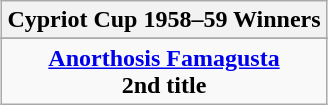<table class="wikitable" style="text-align:center;margin: 0 auto;">
<tr>
<th>Cypriot Cup 1958–59 Winners</th>
</tr>
<tr>
</tr>
<tr>
<td><strong><a href='#'>Anorthosis Famagusta</a></strong><br><strong>2nd title</strong></td>
</tr>
</table>
